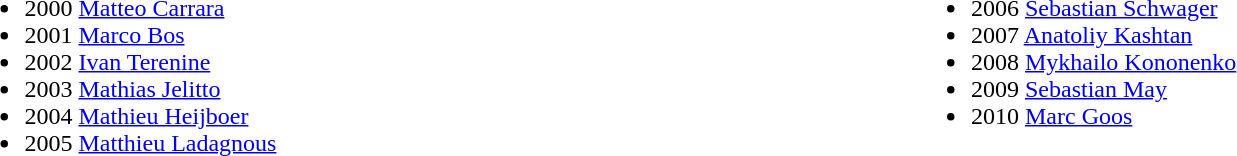<table width=100%>
<tr>
<td valign=top width=33% align=left><br><ul><li>2000  <a href='#'>Matteo Carrara</a></li><li>2001  <a href='#'>Marco Bos</a></li><li>2002  <a href='#'>Ivan Terenine</a></li><li>2003  <a href='#'>Mathias Jelitto</a></li><li>2004  <a href='#'>Mathieu Heijboer</a></li><li>2005  <a href='#'>Matthieu Ladagnous</a></li></ul></td>
<td valign=top width=33% align=left><br><ul><li>2006  <a href='#'>Sebastian Schwager</a></li><li>2007  <a href='#'>Anatoliy Kashtan</a></li><li>2008  <a href='#'>Mykhailo Kononenko</a></li><li>2009  <a href='#'>Sebastian May</a></li><li>2010  <a href='#'>Marc Goos</a></li></ul></td>
</tr>
</table>
